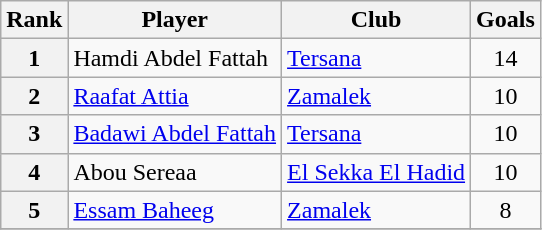<table class="wikitable" style="text-align:center">
<tr>
<th>Rank</th>
<th>Player</th>
<th>Club</th>
<th>Goals</th>
</tr>
<tr>
<th>1</th>
<td align="left"> Hamdi Abdel Fattah</td>
<td align="left"><a href='#'>Tersana</a></td>
<td>14</td>
</tr>
<tr>
<th>2</th>
<td align="left"> <a href='#'>Raafat Attia</a></td>
<td align="left"><a href='#'>Zamalek</a></td>
<td>10</td>
</tr>
<tr>
<th>3</th>
<td align="left"> <a href='#'>Badawi Abdel Fattah</a></td>
<td align="left"><a href='#'>Tersana</a></td>
<td>10</td>
</tr>
<tr>
<th>4</th>
<td align="left"> Abou Sereaa</td>
<td align="left"><a href='#'>El Sekka El Hadid</a></td>
<td>10</td>
</tr>
<tr>
<th>5</th>
<td align="left"> <a href='#'>Essam Baheeg</a></td>
<td align="left"><a href='#'>Zamalek</a></td>
<td>8</td>
</tr>
<tr>
</tr>
</table>
